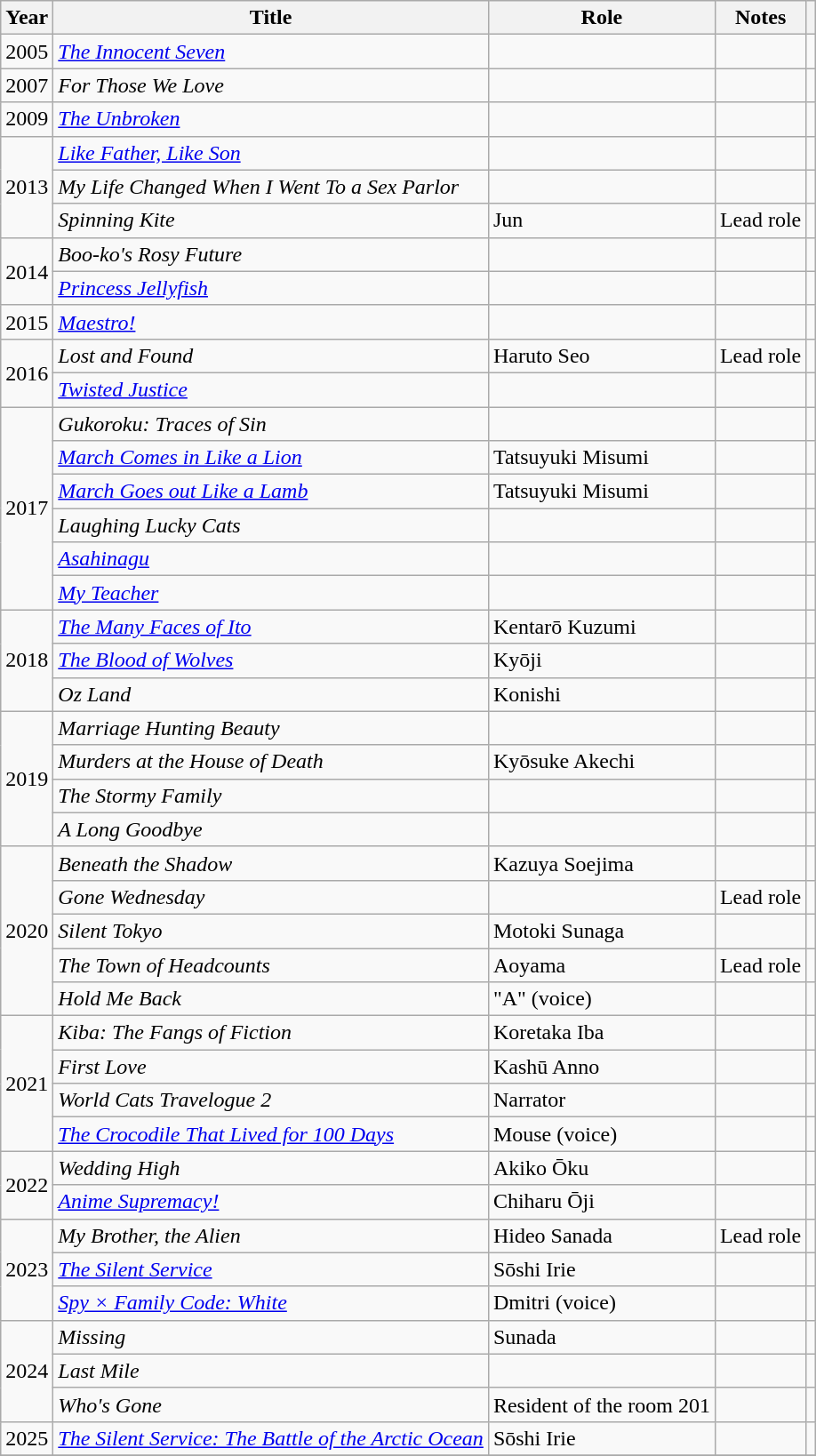<table class="wikitable sortable">
<tr>
<th>Year</th>
<th>Title</th>
<th>Role</th>
<th>Notes</th>
<th class="unsortable"></th>
</tr>
<tr>
<td>2005</td>
<td><em><a href='#'>The Innocent Seven</a></em></td>
<td></td>
<td></td>
<td></td>
</tr>
<tr>
<td>2007</td>
<td><em>For Those We Love</em></td>
<td></td>
<td></td>
<td></td>
</tr>
<tr>
<td>2009</td>
<td><em><a href='#'>The Unbroken</a></em></td>
<td></td>
<td></td>
<td></td>
</tr>
<tr>
<td rowspan="3">2013</td>
<td><em><a href='#'>Like Father, Like Son</a></em></td>
<td></td>
<td></td>
<td></td>
</tr>
<tr>
<td><em>My Life Changed When I Went To a Sex Parlor</em></td>
<td></td>
<td></td>
<td></td>
</tr>
<tr>
<td><em>Spinning Kite</em></td>
<td>Jun</td>
<td>Lead role</td>
<td></td>
</tr>
<tr>
<td rowspan="2">2014</td>
<td><em>Boo-ko's Rosy Future</em></td>
<td></td>
<td></td>
<td></td>
</tr>
<tr>
<td><em><a href='#'>Princess Jellyfish</a></em></td>
<td></td>
<td></td>
<td></td>
</tr>
<tr>
<td>2015</td>
<td><em><a href='#'>Maestro!</a></em></td>
<td></td>
<td></td>
<td></td>
</tr>
<tr>
<td rowspan="2">2016</td>
<td><em>Lost and Found</em></td>
<td>Haruto Seo</td>
<td>Lead role</td>
<td></td>
</tr>
<tr>
<td><em><a href='#'>Twisted Justice</a></em></td>
<td></td>
<td></td>
<td></td>
</tr>
<tr>
<td rowspan="6">2017</td>
<td><em>Gukoroku: Traces of Sin</em></td>
<td></td>
<td></td>
<td></td>
</tr>
<tr>
<td><em><a href='#'>March Comes in Like a Lion</a></em></td>
<td>Tatsuyuki Misumi</td>
<td></td>
<td></td>
</tr>
<tr>
<td><em><a href='#'>March Goes out Like a Lamb</a></em></td>
<td>Tatsuyuki Misumi</td>
<td></td>
<td></td>
</tr>
<tr>
<td><em>Laughing Lucky Cats</em></td>
<td></td>
<td></td>
<td></td>
</tr>
<tr>
<td><em><a href='#'>Asahinagu</a></em></td>
<td></td>
<td></td>
<td></td>
</tr>
<tr>
<td><em><a href='#'>My Teacher</a></em></td>
<td></td>
<td></td>
<td></td>
</tr>
<tr>
<td rowspan="3">2018</td>
<td><em><a href='#'>The Many Faces of Ito</a></em></td>
<td>Kentarō Kuzumi</td>
<td></td>
<td></td>
</tr>
<tr>
<td><em><a href='#'>The Blood of Wolves</a></em></td>
<td>Kyōji</td>
<td></td>
<td></td>
</tr>
<tr>
<td><em>Oz Land</em></td>
<td>Konishi</td>
<td></td>
<td></td>
</tr>
<tr>
<td rowspan="4">2019</td>
<td><em>Marriage Hunting Beauty</em></td>
<td></td>
<td></td>
<td></td>
</tr>
<tr>
<td><em>Murders at the House of Death</em></td>
<td>Kyōsuke Akechi</td>
<td></td>
<td></td>
</tr>
<tr>
<td><em>The Stormy Family</em></td>
<td></td>
<td></td>
<td></td>
</tr>
<tr>
<td><em>A Long Goodbye</em></td>
<td></td>
<td></td>
<td></td>
</tr>
<tr>
<td rowspan="5">2020</td>
<td><em>Beneath the Shadow</em></td>
<td>Kazuya Soejima</td>
<td></td>
<td></td>
</tr>
<tr>
<td><em>Gone Wednesday</em></td>
<td></td>
<td>Lead role</td>
<td></td>
</tr>
<tr>
<td><em>Silent Tokyo</em></td>
<td>Motoki Sunaga</td>
<td></td>
<td></td>
</tr>
<tr>
<td><em>The Town of Headcounts</em></td>
<td>Aoyama</td>
<td>Lead role</td>
<td></td>
</tr>
<tr>
<td><em>Hold Me Back</em></td>
<td>"A" (voice)</td>
<td></td>
<td></td>
</tr>
<tr>
<td rowspan="4">2021</td>
<td><em>Kiba: The Fangs of Fiction</em></td>
<td>Koretaka Iba</td>
<td></td>
<td></td>
</tr>
<tr>
<td><em>First Love</em></td>
<td>Kashū Anno</td>
<td></td>
<td></td>
</tr>
<tr>
<td><em>World Cats Travelogue 2</em></td>
<td>Narrator</td>
<td></td>
<td></td>
</tr>
<tr>
<td><em><a href='#'>The Crocodile That Lived for 100 Days</a></em></td>
<td>Mouse (voice)</td>
<td></td>
<td></td>
</tr>
<tr>
<td rowspan="2">2022</td>
<td><em>Wedding High</em></td>
<td>Akiko Ōku</td>
<td></td>
<td></td>
</tr>
<tr>
<td><em><a href='#'>Anime Supremacy!</a></em></td>
<td>Chiharu Ōji</td>
<td></td>
<td></td>
</tr>
<tr>
<td rowspan="3">2023</td>
<td><em>My Brother, the Alien</em></td>
<td>Hideo Sanada</td>
<td>Lead role</td>
<td></td>
</tr>
<tr>
<td><em><a href='#'>The Silent Service</a></em></td>
<td>Sōshi Irie</td>
<td></td>
<td></td>
</tr>
<tr>
<td><em><a href='#'>Spy × Family Code: White</a></em></td>
<td>Dmitri (voice)</td>
<td></td>
<td></td>
</tr>
<tr>
<td rowspan="3">2024</td>
<td><em>Missing</em></td>
<td>Sunada</td>
<td></td>
<td></td>
</tr>
<tr>
<td><em>Last Mile</em></td>
<td></td>
<td></td>
<td></td>
</tr>
<tr>
<td><em>Who's Gone</em></td>
<td>Resident of the room 201</td>
<td></td>
<td></td>
</tr>
<tr>
<td>2025</td>
<td><em><a href='#'>The Silent Service: The Battle of the Arctic Ocean</a></em></td>
<td>Sōshi Irie</td>
<td></td>
<td></td>
</tr>
<tr>
</tr>
</table>
